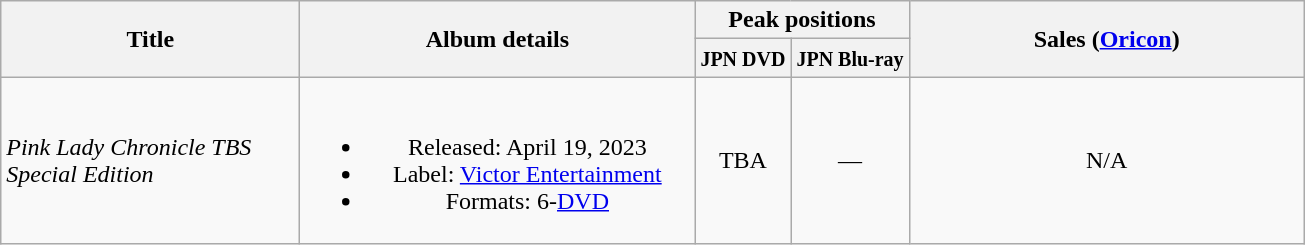<table class="wikitable plainrowheaders" style="text-align:center;">
<tr>
<th style="width:12em;" rowspan="2">Title</th>
<th style="width:16em;" rowspan="2">Album details</th>
<th colspan="2">Peak positions</th>
<th style="width:16em;" rowspan="2">Sales (<a href='#'>Oricon</a>)</th>
</tr>
<tr>
<th><small>JPN DVD</small><br></th>
<th><small>JPN Blu-ray</small><br></th>
</tr>
<tr>
<td align="left"><em>Pink Lady Chronicle TBS Special Edition</em></td>
<td><br><ul><li>Released: April 19, 2023</li><li>Label: <a href='#'>Victor Entertainment</a></li><li>Formats: 6-<a href='#'>DVD</a></li></ul></td>
<td>TBA</td>
<td>—</td>
<td>N/A</td>
</tr>
</table>
